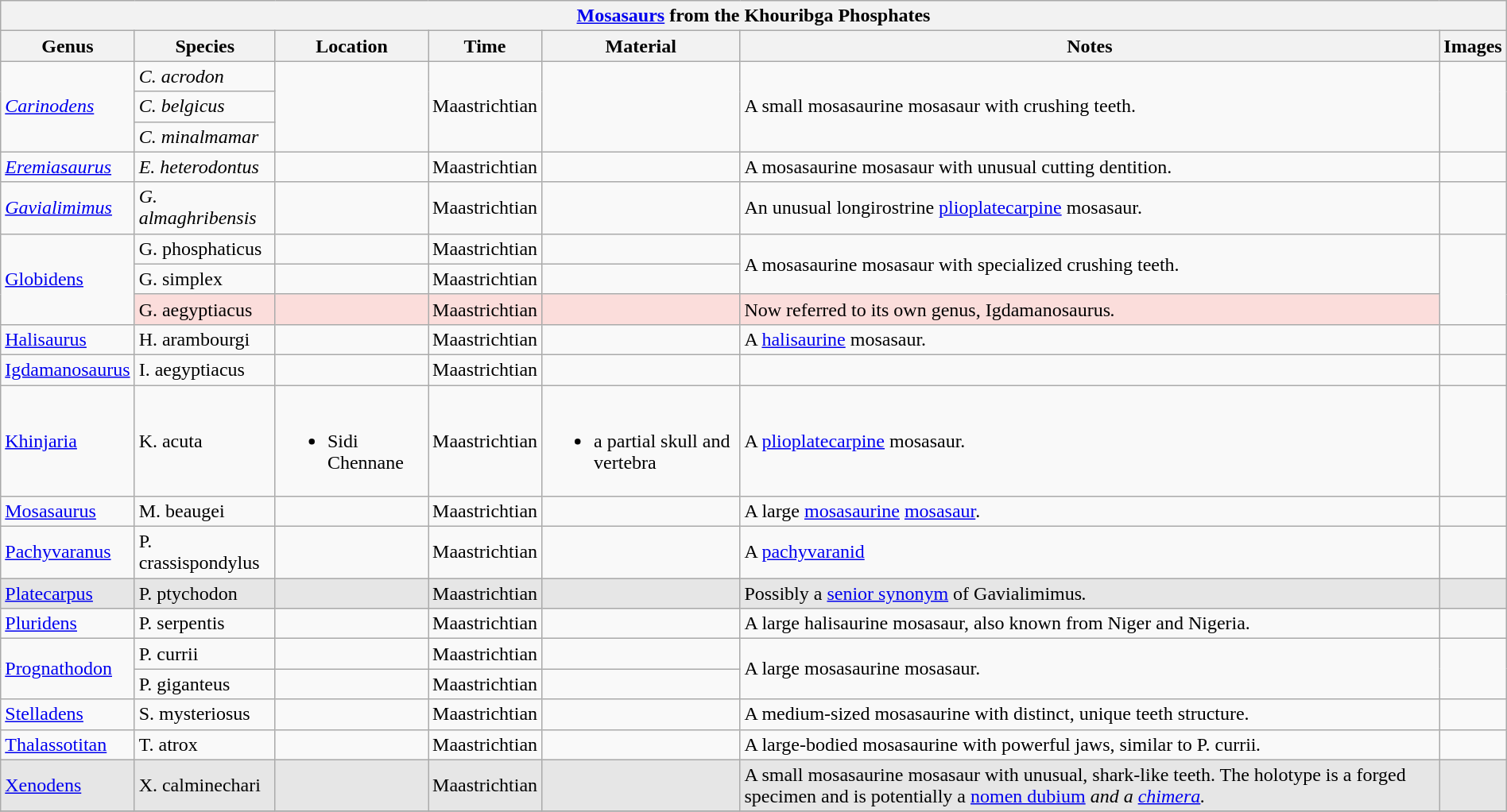<table class="wikitable"  style="margin:auto; width:100%;">
<tr>
<th colspan="7" align="center"><strong><a href='#'>Mosasaurs</a> from the Khouribga Phosphates</strong></th>
</tr>
<tr>
<th>Genus</th>
<th>Species</th>
<th>Location</th>
<th>Time</th>
<th>Material</th>
<th>Notes</th>
<th>Images</th>
</tr>
<tr>
<td rowspan="3"><em><a href='#'>Carinodens</a></em></td>
<td><em>C. acrodon</em></td>
<td rowspan="3"></td>
<td rowspan="3">Maastrichtian</td>
<td rowspan="3"></td>
<td rowspan="3">A small mosasaurine mosasaur with crushing teeth.</td>
<td rowspan="3"></td>
</tr>
<tr>
<td><em>C. belgicus</em></td>
</tr>
<tr>
<td><em>C. minalmamar</em></td>
</tr>
<tr>
<td><em><a href='#'>Eremiasaurus</a></em></td>
<td><em>E. heterodontus</em></td>
<td></td>
<td>Maastrichtian</td>
<td></td>
<td>A mosasaurine mosasaur with unusual cutting dentition.</td>
<td></td>
</tr>
<tr>
<td><em><a href='#'>Gavialimimus</a></em></td>
<td><em>G. almaghribensis</em></td>
<td></td>
<td>Maastrichtian</td>
<td></td>
<td>An unusual longirostrine <a href='#'>plioplatecarpine</a> mosasaur. <em></td>
<td></td>
</tr>
<tr>
<td rowspan="3"></em><a href='#'>Globidens</a><em></td>
<td></em>G. phosphaticus<em></td>
<td></td>
<td>Maastrichtian</td>
<td></td>
<td rowspan="2">A mosasaurine mosasaur with specialized crushing teeth.</td>
<td rowspan="3"></td>
</tr>
<tr>
<td></em>G. simplex<em></td>
<td></td>
<td>Maastrichtian</td>
<td></td>
</tr>
<tr>
<td style="background:#fbdddb;"></em>G. aegyptiacus<em></td>
<td style="background:#fbdddb;"></td>
<td style="background:#fbdddb;">Maastrichtian</td>
<td style="background:#fbdddb;"></td>
<td style="background:#fbdddb;">Now referred to its own genus, </em>Igdamanosaurus<em>.</td>
</tr>
<tr>
<td></em><a href='#'>Halisaurus</a><em></td>
<td></em>H. arambourgi<em></td>
<td></td>
<td>Maastrichtian</td>
<td></td>
<td>A <a href='#'>halisaurine</a> mosasaur.</td>
<td></td>
</tr>
<tr>
<td></em><a href='#'>Igdamanosaurus</a><em></td>
<td></em>I. aegyptiacus<em></td>
<td></td>
<td>Maastrichtian</td>
<td></td>
<td></td>
<td></td>
</tr>
<tr>
<td></em><a href='#'>Khinjaria</a><em></td>
<td></em>K. acuta<em></td>
<td><br><ul><li>Sidi Chennane</li></ul></td>
<td>Maastrichtian</td>
<td><br><ul><li>a partial skull and vertebra</li></ul></td>
<td>A <a href='#'>plioplatecarpine</a> mosasaur.</td>
<td></td>
</tr>
<tr>
<td></em><a href='#'>Mosasaurus</a><em></td>
<td></em>M. beaugei<em></td>
<td></td>
<td>Maastrichtian</td>
<td></td>
<td>A large <a href='#'>mosasaurine</a> <a href='#'>mosasaur</a>.</td>
<td></td>
</tr>
<tr>
<td></em><a href='#'>Pachyvaranus</a><em></td>
<td></em>P. crassispondylus<em></td>
<td></td>
<td>Maastrichtian</td>
<td></td>
<td>A <a href='#'>pachyvaranid</a></td>
<td></td>
</tr>
<tr>
<td style="background:#E6E6E6;"></em><a href='#'>Platecarpus</a><em></td>
<td style="background:#E6E6E6;"></em>P. ptychodon<em></td>
<td style="background:#E6E6E6;"></td>
<td style="background:#E6E6E6;">Maastrichtian</td>
<td style="background:#E6E6E6;"></td>
<td style="background:#E6E6E6;">Possibly a <a href='#'>senior synonym</a> of </em>Gavialimimus<em>.</td>
<td style="background:#E6E6E6;"></td>
</tr>
<tr>
<td></em><a href='#'>Pluridens</a><em></td>
<td></em>P. serpentis<em></td>
<td></td>
<td>Maastrichtian</td>
<td></td>
<td>A large halisaurine mosasaur, also known from Niger and Nigeria.</td>
<td></td>
</tr>
<tr>
<td rowspan="2"></em><a href='#'>Prognathodon</a><em></td>
<td></em>P. currii<em></td>
<td></td>
<td>Maastrichtian</td>
<td></td>
<td rowspan="2">A large mosasaurine mosasaur.</td>
<td rowspan="2"></td>
</tr>
<tr>
<td></em>P. giganteus<em></td>
<td></td>
<td>Maastrichtian</td>
<td></td>
</tr>
<tr>
<td></em><a href='#'>Stelladens</a><em></td>
<td></em>S. mysteriosus<em></td>
<td></td>
<td>Maastrichtian</td>
<td></td>
<td>A medium-sized mosasaurine with distinct, unique teeth structure.</td>
<td></td>
</tr>
<tr>
<td></em><a href='#'>Thalassotitan</a><em></td>
<td></em>T. atrox<em></td>
<td></td>
<td>Maastrichtian</td>
<td></td>
<td>A large-bodied mosasaurine with powerful jaws, similar to </em>P. currii<em>.</td>
<td></td>
</tr>
<tr>
<td style="background:#E6E6E6;"></em><a href='#'>Xenodens</a><em></td>
<td style="background:#E6E6E6;"></em>X. calminechari<em></td>
<td style="background:#E6E6E6;"></td>
<td style="background:#E6E6E6;">Maastrichtian</td>
<td style="background:#E6E6E6;"></td>
<td style="background:#E6E6E6;">A small mosasaurine mosasaur with unusual, shark-like teeth. The holotype is a forged specimen and is potentially a </em><a href='#'>nomen dubium</a><em> and a <a href='#'>chimera</a>.</td>
<td style="background:#E6E6E6;"></td>
</tr>
<tr>
</tr>
</table>
